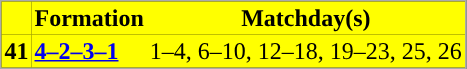<table class="toccolours" border="0" cellpadding="2" cellspacing="0" align="center" style="margin: 0.5em 0 1em 1em; background: #000000; border: 1px #aaaaaa solid;">
<tr style="background:#ff0;">
<th></th>
<th>Formation</th>
<th>Matchday(s)</th>
</tr>
<tr style="background:#ff0;">
<td><strong>41</strong></td>
<td><a href='#'><span><strong>4–2–3–1</strong></span></a></td>
<td>1–4, 6–10, 12–18, 19–23, 25, 26</td>
</tr>
</table>
